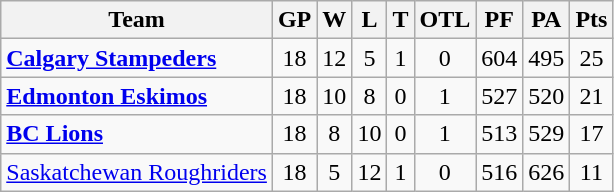<table class="wikitable">
<tr>
<th>Team</th>
<th>GP</th>
<th>W</th>
<th>L</th>
<th>T</th>
<th>OTL</th>
<th>PF</th>
<th>PA</th>
<th>Pts</th>
</tr>
<tr align="center">
<td align="left"><strong><a href='#'>Calgary Stampeders</a></strong></td>
<td>18</td>
<td>12</td>
<td>5</td>
<td>1</td>
<td>0</td>
<td>604</td>
<td>495</td>
<td>25</td>
</tr>
<tr align="center">
<td align="left"><strong><a href='#'>Edmonton Eskimos</a></strong></td>
<td>18</td>
<td>10</td>
<td>8</td>
<td>0</td>
<td>1</td>
<td>527</td>
<td>520</td>
<td>21</td>
</tr>
<tr align="center">
<td align="left"><strong><a href='#'>BC Lions</a></strong></td>
<td>18</td>
<td>8</td>
<td>10</td>
<td>0</td>
<td>1</td>
<td>513</td>
<td>529</td>
<td>17</td>
</tr>
<tr align="center">
<td align="left"><a href='#'>Saskatchewan Roughriders</a></td>
<td>18</td>
<td>5</td>
<td>12</td>
<td>1</td>
<td>0</td>
<td>516</td>
<td>626</td>
<td>11</td>
</tr>
</table>
